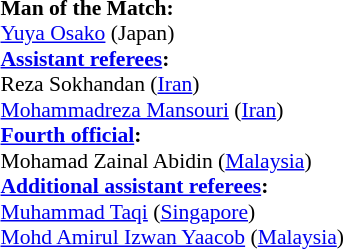<table style="width:100%; font-size:90%;">
<tr>
<td><br><strong>Man of the Match:</strong>
<br><a href='#'>Yuya Osako</a> (Japan)<br><strong><a href='#'>Assistant referees</a>:</strong>
<br>Reza Sokhandan (<a href='#'>Iran</a>)
<br><a href='#'>Mohammadreza Mansouri</a> (<a href='#'>Iran</a>)
<br><strong><a href='#'>Fourth official</a>:</strong>
<br>Mohamad Zainal Abidin (<a href='#'>Malaysia</a>)
<br><strong><a href='#'>Additional assistant referees</a>:</strong>
<br><a href='#'>Muhammad Taqi</a> (<a href='#'>Singapore</a>)
<br><a href='#'>Mohd Amirul Izwan Yaacob</a> (<a href='#'>Malaysia</a>)</td>
</tr>
</table>
